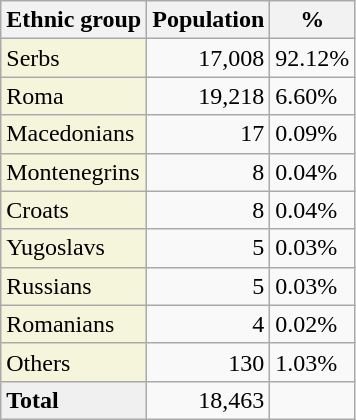<table class="wikitable">
<tr>
<th>Ethnic group</th>
<th>Population</th>
<th>%</th>
</tr>
<tr>
<td style="background:#F5F5DC;">Serbs</td>
<td align="right">17,008</td>
<td>92.12%</td>
</tr>
<tr>
<td style="background:#F5F5DC;">Roma</td>
<td align="right">19,218</td>
<td>6.60%</td>
</tr>
<tr>
<td style="background:#F5F5DC;">Macedonians</td>
<td align="right">17</td>
<td>0.09%</td>
</tr>
<tr>
<td style="background:#F5F5DC;">Montenegrins</td>
<td align="right">8</td>
<td>0.04%</td>
</tr>
<tr>
<td style="background:#F5F5DC;">Croats</td>
<td align="right">8</td>
<td>0.04%</td>
</tr>
<tr>
<td style="background:#F5F5DC;">Yugoslavs</td>
<td align="right">5</td>
<td>0.03%</td>
</tr>
<tr>
<td style="background:#F5F5DC;">Russians</td>
<td align="right">5</td>
<td>0.03%</td>
</tr>
<tr>
<td style="background:#F5F5DC;">Romanians</td>
<td align="right">4</td>
<td>0.02%</td>
</tr>
<tr>
<td style="background:#F5F5DC;">Others</td>
<td align="right">130</td>
<td>1.03%</td>
</tr>
<tr>
<td style="background:#F0F0F0;"><strong>Total</strong></td>
<td align="right">18,463</td>
<td></td>
</tr>
</table>
